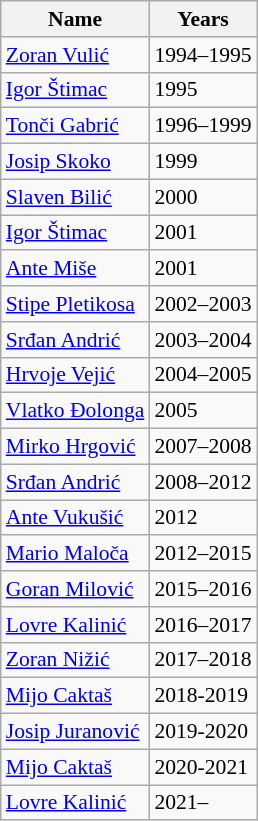<table class="wikitable" style="font-size: 90%; text-align: left;">
<tr>
<th>Name</th>
<th>Years</th>
</tr>
<tr>
<td> <a href='#'>Zoran Vulić</a></td>
<td>1994–1995</td>
</tr>
<tr>
<td> <a href='#'>Igor Štimac</a></td>
<td>1995</td>
</tr>
<tr>
<td> <a href='#'>Tonči Gabrić</a></td>
<td>1996–1999</td>
</tr>
<tr>
<td> <a href='#'>Josip Skoko</a></td>
<td>1999</td>
</tr>
<tr>
<td> <a href='#'>Slaven Bilić</a></td>
<td>2000</td>
</tr>
<tr>
<td> <a href='#'>Igor Štimac</a></td>
<td>2001</td>
</tr>
<tr>
<td> <a href='#'>Ante Miše</a></td>
<td>2001</td>
</tr>
<tr>
<td> <a href='#'>Stipe Pletikosa</a></td>
<td>2002–2003</td>
</tr>
<tr>
<td> <a href='#'>Srđan Andrić</a></td>
<td>2003–2004</td>
</tr>
<tr>
<td> <a href='#'>Hrvoje Vejić</a></td>
<td>2004–2005</td>
</tr>
<tr>
<td> <a href='#'>Vlatko Đolonga</a></td>
<td>2005</td>
</tr>
<tr>
<td> <a href='#'>Mirko Hrgović</a></td>
<td>2007–2008</td>
</tr>
<tr>
<td> <a href='#'>Srđan Andrić</a></td>
<td>2008–2012</td>
</tr>
<tr>
<td> <a href='#'>Ante Vukušić</a></td>
<td>2012</td>
</tr>
<tr>
<td> <a href='#'>Mario Maloča</a></td>
<td>2012–2015</td>
</tr>
<tr>
<td> <a href='#'>Goran Milović</a></td>
<td>2015–2016</td>
</tr>
<tr>
<td> <a href='#'>Lovre Kalinić</a></td>
<td>2016–2017</td>
</tr>
<tr>
<td> <a href='#'>Zoran Nižić</a></td>
<td>2017–2018</td>
</tr>
<tr>
<td> <a href='#'>Mijo Caktaš</a></td>
<td>2018-2019</td>
</tr>
<tr>
<td> <a href='#'>Josip Juranović</a></td>
<td>2019-2020</td>
</tr>
<tr>
<td> <a href='#'>Mijo Caktaš</a></td>
<td>2020-2021</td>
</tr>
<tr>
<td> <a href='#'>Lovre Kalinić</a></td>
<td>2021–</td>
</tr>
</table>
